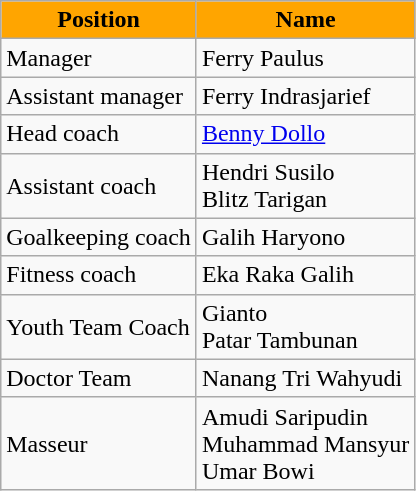<table class="wikitable">
<tr>
<th style="background-color:Orange; color:Black;" scope=col>Position</th>
<th style="background-color:Orange; color:Black;" scope=col>Name</th>
</tr>
<tr>
<td>Manager</td>
<td> Ferry Paulus</td>
</tr>
<tr>
<td>Assistant manager</td>
<td> Ferry Indrasjarief</td>
</tr>
<tr>
<td>Head coach</td>
<td> <a href='#'>Benny Dollo</a></td>
</tr>
<tr>
<td>Assistant coach</td>
<td> Hendri Susilo <br>  Blitz Tarigan</td>
</tr>
<tr>
<td>Goalkeeping coach</td>
<td> Galih Haryono</td>
</tr>
<tr>
<td>Fitness coach</td>
<td> Eka Raka Galih</td>
</tr>
<tr>
<td>Youth Team Coach</td>
<td> Gianto <br>  Patar Tambunan</td>
</tr>
<tr>
<td>Doctor Team</td>
<td> Nanang Tri Wahyudi</td>
</tr>
<tr>
<td>Masseur</td>
<td> Amudi Saripudin <br>  Muhammad Mansyur <br>  Umar Bowi</td>
</tr>
</table>
